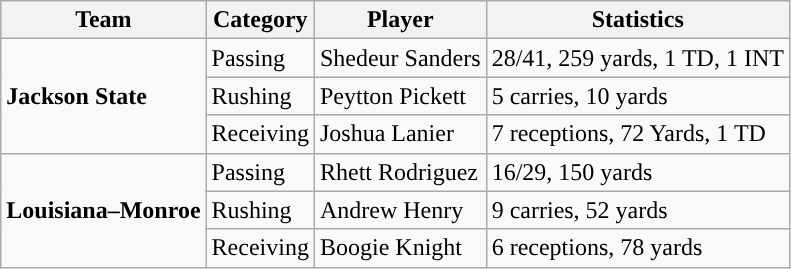<table class="wikitable" style="float: left;">
<tr>
<th>Team</th>
<th>Category</th>
<th>Player</th>
<th>Statistics</th>
</tr>
<tr>
<td rowspan=3><strong>Jackson State</strong></td>
<td>Passing</td>
<td>Shedeur Sanders</td>
<td>28/41, 259 yards, 1 TD, 1 INT</td>
</tr>
<tr>
<td>Rushing</td>
<td>Peytton Pickett</td>
<td>5 carries, 10 yards</td>
</tr>
<tr>
<td>Receiving</td>
<td>Joshua Lanier</td>
<td>7 receptions, 72 Yards, 1 TD</td>
</tr>
<tr>
<td rowspan=3><strong>Louisiana–Monroe</strong></td>
<td>Passing</td>
<td>Rhett Rodriguez</td>
<td>16/29, 150 yards</td>
</tr>
<tr>
<td>Rushing</td>
<td>Andrew Henry</td>
<td>9 carries, 52 yards</td>
</tr>
<tr>
<td>Receiving</td>
<td>Boogie Knight</td>
<td>6 receptions, 78 yards</td>
</tr>
</table>
